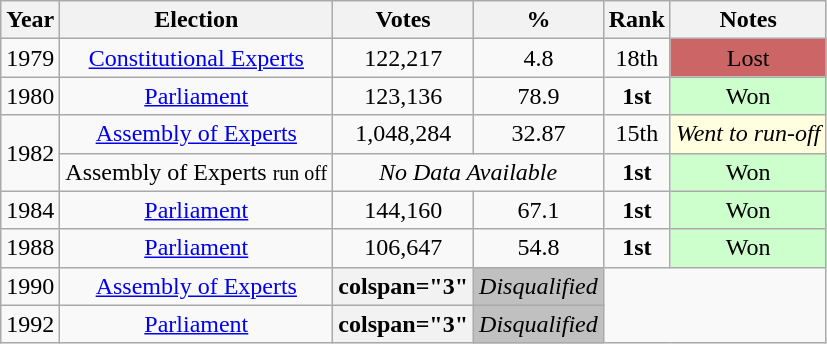<table class="wikitable" style="text-align:center;">
<tr>
<th>Year</th>
<th>Election</th>
<th>Votes</th>
<th>%</th>
<th>Rank</th>
<th>Notes</th>
</tr>
<tr>
<td>1979</td>
<td><a href='#'>Constitutional Experts</a></td>
<td>122,217</td>
<td>4.8</td>
<td>18th</td>
<td style="background-color:#C66">Lost</td>
</tr>
<tr>
<td>1980</td>
<td><a href='#'>Parliament</a></td>
<td>123,136</td>
<td>78.9</td>
<td><strong>1st</strong></td>
<td style="background-color:#CCFFCC">Won</td>
</tr>
<tr>
<td rowspan="2">1982</td>
<td><a href='#'>Assembly of Experts</a></td>
<td>1,048,284</td>
<td>32.87</td>
<td>15th</td>
<td style="background-color:#FFFFE0"><em>Went to run-off</em></td>
</tr>
<tr>
<td>Assembly of Experts <small>run off</small></td>
<td colspan=2><em>No Data Available</em></td>
<td><strong>1st</strong></td>
<td style="background-color:#CCFFCC">Won</td>
</tr>
<tr>
<td>1984</td>
<td><a href='#'>Parliament</a></td>
<td> 144,160</td>
<td> 67.1</td>
<td><strong>1st</strong></td>
<td style="background-color:#CCFFCC">Won</td>
</tr>
<tr>
<td>1988</td>
<td><a href='#'>Parliament</a></td>
<td> 106,647</td>
<td> 54.8</td>
<td><strong>1st</strong></td>
<td style="background-color:#CCFFCC">Won</td>
</tr>
<tr>
<td>1990</td>
<td><a href='#'>Assembly of Experts</a></td>
<th>colspan="3" </th>
<td style="background-color:#C0C0C0"><em>Disqualified</em></td>
</tr>
<tr>
<td>1992</td>
<td><a href='#'>Parliament</a></td>
<th>colspan="3" </th>
<td style="background-color:#C0C0C0"><em>Disqualified</em></td>
</tr>
</table>
